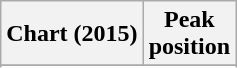<table class="wikitable sortable plainrowheaders">
<tr>
<th>Chart (2015)</th>
<th>Peak<br>position</th>
</tr>
<tr>
</tr>
<tr>
</tr>
<tr>
</tr>
</table>
